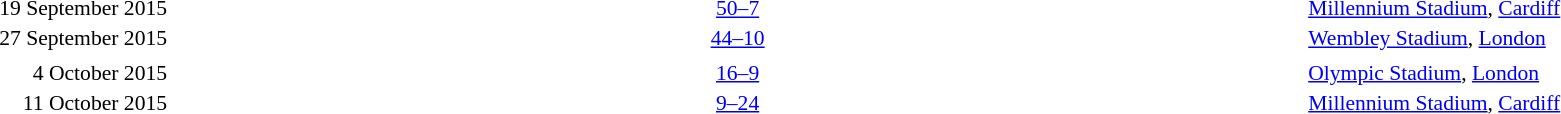<table style="width:100%;" cellspacing="1">
<tr>
<th width=15%></th>
<th width=25%></th>
<th width=10%></th>
<th width=25%></th>
</tr>
<tr style=font-size:90%>
<td align=right>19 September 2015</td>
<td align=right></td>
<td align=center><a href='#'>50–7</a></td>
<td></td>
<td><a href='#'>Millennium Stadium</a>, <a href='#'>Cardiff</a></td>
</tr>
<tr style=font-size:90%>
<td align=right>27 September 2015</td>
<td align=right></td>
<td align=center><a href='#'>44–10</a></td>
<td></td>
<td><a href='#'>Wembley Stadium</a>, <a href='#'>London</a></td>
</tr>
<tr style=font-size:90%>
<td></td>
</tr>
<tr style=font-size:90%>
<td align=right>4 October 2015</td>
<td align=right></td>
<td align=center><a href='#'>16–9</a></td>
<td></td>
<td><a href='#'>Olympic Stadium</a>, <a href='#'>London</a></td>
</tr>
<tr style=font-size:90%>
<td align=right>11 October 2015</td>
<td align=right></td>
<td align=center><a href='#'>9–24</a></td>
<td></td>
<td><a href='#'>Millennium Stadium</a>, <a href='#'>Cardiff</a></td>
</tr>
</table>
